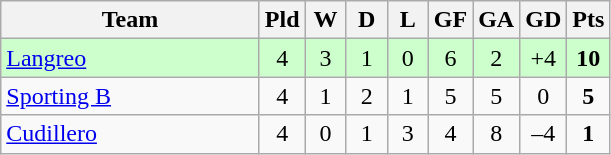<table class="wikitable" style="text-align: center;">
<tr>
<th width=165>Team</th>
<th width=20>Pld</th>
<th width=20>W</th>
<th width=20>D</th>
<th width=20>L</th>
<th width=20>GF</th>
<th width=20>GA</th>
<th width=20>GD</th>
<th width=20>Pts</th>
</tr>
<tr bgcolor=#ccffcc>
<td align=left><a href='#'>Langreo</a></td>
<td>4</td>
<td>3</td>
<td>1</td>
<td>0</td>
<td>6</td>
<td>2</td>
<td>+4</td>
<td><strong>10</strong></td>
</tr>
<tr>
<td align=left><a href='#'>Sporting B</a></td>
<td>4</td>
<td>1</td>
<td>2</td>
<td>1</td>
<td>5</td>
<td>5</td>
<td>0</td>
<td><strong>5</strong></td>
</tr>
<tr>
<td align=left><a href='#'>Cudillero</a></td>
<td>4</td>
<td>0</td>
<td>1</td>
<td>3</td>
<td>4</td>
<td>8</td>
<td>–4</td>
<td><strong>1</strong></td>
</tr>
</table>
